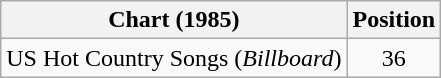<table class="wikitable">
<tr>
<th>Chart (1985)</th>
<th>Position</th>
</tr>
<tr>
<td>US Hot Country Songs (<em>Billboard</em>)</td>
<td align="center">36</td>
</tr>
</table>
